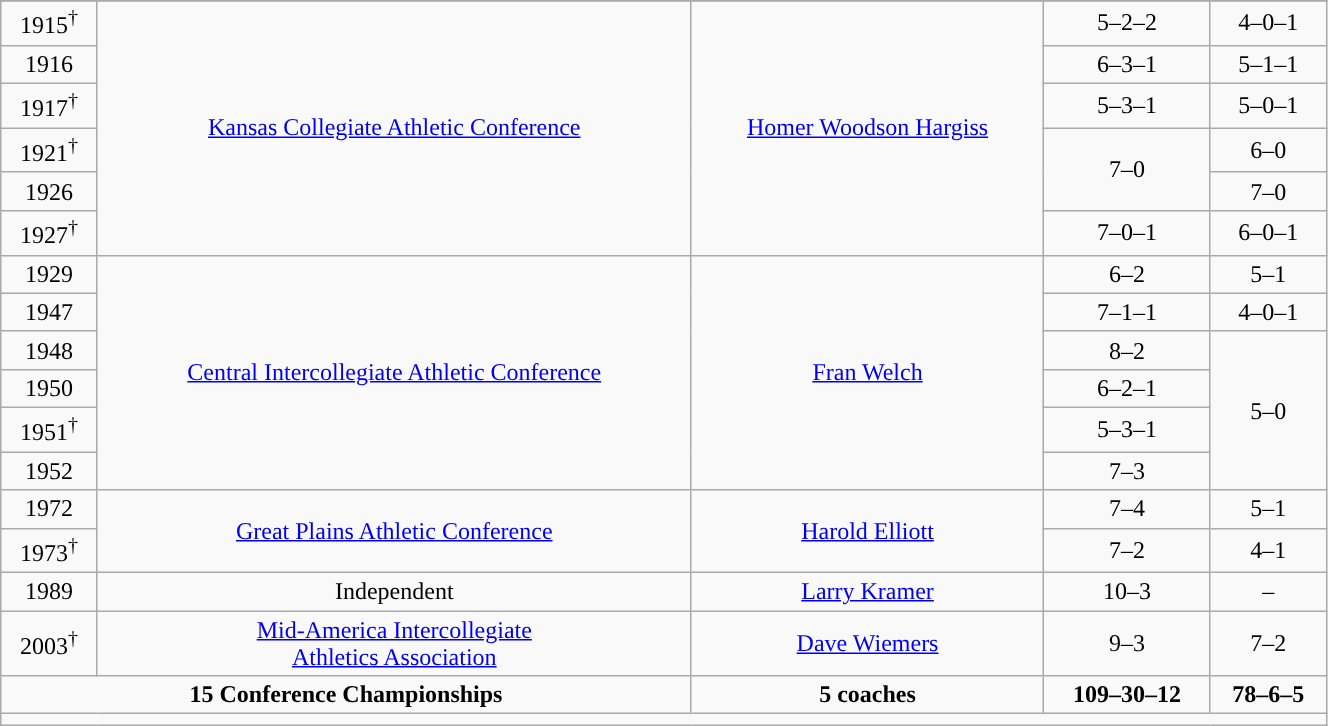<table class="wikitable" style="width:70%;">
<tr>
</tr>
<tr style="text-align:center;">
<td>1915<sup>†</sup></td>
<td rowspan="6"><a href='#'>Kansas Collegiate Athletic Conference</a></td>
<td rowspan="6"><a href='#'>Homer Woodson Hargiss</a></td>
<td>5–2–2</td>
<td>4–0–1</td>
</tr>
<tr style="text-align:center;">
<td>1916</td>
<td>6–3–1</td>
<td>5–1–1</td>
</tr>
<tr style="text-align:center;">
<td>1917<sup>†</sup></td>
<td>5–3–1</td>
<td>5–0–1</td>
</tr>
<tr style="text-align:center;">
<td>1921<sup>†</sup></td>
<td rowspan="2">7–0</td>
<td>6–0</td>
</tr>
<tr style="text-align:center;">
<td>1926</td>
<td>7–0</td>
</tr>
<tr style="text-align:center;">
<td>1927<sup>†</sup></td>
<td>7–0–1</td>
<td>6–0–1</td>
</tr>
<tr style="text-align:center;">
<td>1929</td>
<td rowspan="6"><a href='#'>Central Intercollegiate Athletic Conference</a></td>
<td rowspan="6"><a href='#'>Fran Welch</a></td>
<td>6–2</td>
<td>5–1</td>
</tr>
<tr style="text-align:center;">
<td>1947</td>
<td>7–1–1</td>
<td>4–0–1</td>
</tr>
<tr style="text-align:center;">
<td>1948</td>
<td>8–2</td>
<td rowspan="4">5–0</td>
</tr>
<tr style="text-align:center;">
<td>1950</td>
<td>6–2–1</td>
</tr>
<tr style="text-align:center;">
<td>1951<sup>†</sup></td>
<td>5–3–1</td>
</tr>
<tr style="text-align:center;">
<td>1952</td>
<td>7–3</td>
</tr>
<tr style="text-align:center;">
<td>1972</td>
<td rowspan="2"><a href='#'>Great Plains Athletic Conference</a></td>
<td rowspan="2"><a href='#'>Harold Elliott</a></td>
<td>7–4</td>
<td>5–1</td>
</tr>
<tr style="text-align:center;">
<td>1973<sup>†</sup></td>
<td>7–2</td>
<td>4–1</td>
</tr>
<tr style="text-align:center;">
<td>1989</td>
<td>Independent</td>
<td><a href='#'>Larry Kramer</a></td>
<td>10–3</td>
<td>–</td>
</tr>
<tr style="text-align:center;">
<td>2003<sup>†</sup></td>
<td><a href='#'>Mid-America Intercollegiate<br>Athletics Association</a></td>
<td><a href='#'>Dave Wiemers</a></td>
<td>9–3</td>
<td>7–2</td>
</tr>
<tr style="text-align:center; ">
<td colspan="2"><strong>15 Conference Championships</strong></td>
<td><strong>5 coaches</strong></td>
<td><strong>109–30–12</strong></td>
<td><strong>78–6–5</strong></td>
</tr>
<tr>
<td colspan=5></td>
</tr>
</table>
